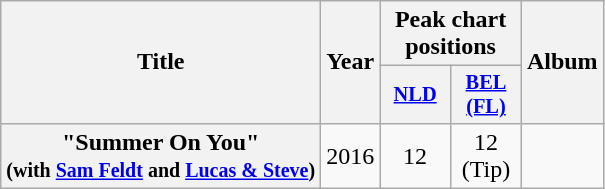<table class="wikitable plainrowheaders" style="text-align:center;" border="1">
<tr>
<th scope="col" rowspan="2">Title</th>
<th scope="col" rowspan="2">Year</th>
<th colspan="2">Peak chart positions</th>
<th scope="col" rowspan="2">Album</th>
</tr>
<tr>
<th scope="col" style="width:3em;font-size:85%;"><a href='#'>NLD</a><br></th>
<th scope="col" style="width:3em;font-size:85%;"><a href='#'>BEL (FL)</a><br></th>
</tr>
<tr>
<th scope="row">"Summer On You"<br><small>(with <a href='#'>Sam Feldt</a> and <a href='#'>Lucas & Steve</a>)</small></th>
<td>2016</td>
<td>12</td>
<td>12 (Tip)</td>
<td></td>
</tr>
</table>
